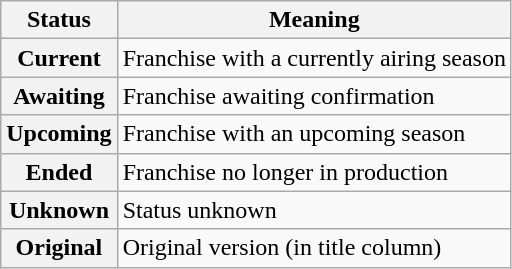<table class="wikitable">
<tr>
<th style="col">Status</th>
<th style="col">Meaning</th>
</tr>
<tr>
<th style="row" style="background-color:#90EE90;">Current</th>
<td>Franchise with a currently airing season</td>
</tr>
<tr>
<th style="row" style="background-color:#99FFFF;">Awaiting</th>
<td>Franchise awaiting confirmation</td>
</tr>
<tr>
<th style="row" style="background-color:#E0B0FF;">Upcoming</th>
<td>Franchise with an upcoming season</td>
</tr>
<tr>
<th style="row" style="background-color:#FCA9A9;">Ended</th>
<td>Franchise no longer in production</td>
</tr>
<tr>
<th style="row" style="background-color:#CCCCCC;">Unknown</th>
<td>Status unknown</td>
</tr>
<tr>
<th style="row" style="background-color:#ffEE00;">Original</th>
<td>Original version (in title column)</td>
</tr>
</table>
